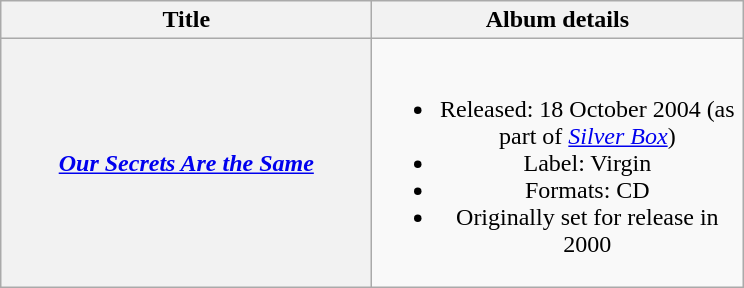<table class="wikitable plainrowheaders" style="text-align:center;">
<tr>
<th rowspan="1" scope="col" style="width:15em;">Title</th>
<th rowspan="1" scope="col" style="width:15em;">Album details</th>
</tr>
<tr>
<th scope="row"><em><a href='#'>Our Secrets Are the Same</a></em></th>
<td><br><ul><li>Released: 18 October 2004 (as part of <em><a href='#'>Silver Box</a></em>)</li><li>Label: Virgin</li><li>Formats: CD</li><li>Originally set for release in 2000</li></ul></td>
</tr>
</table>
